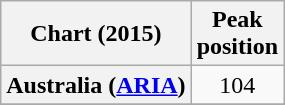<table class="wikitable sortable plainrowheaders" style="text-align:center;">
<tr>
<th>Chart (2015)</th>
<th>Peak<br>position</th>
</tr>
<tr>
<th scope="row">Australia (<a href='#'>ARIA</a>)</th>
<td>104</td>
</tr>
<tr>
</tr>
<tr>
</tr>
<tr>
</tr>
<tr>
</tr>
<tr>
</tr>
</table>
